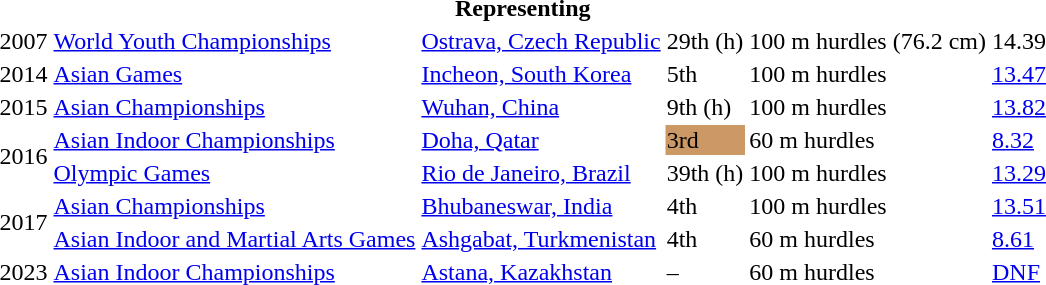<table>
<tr>
<th colspan="6">Representing </th>
</tr>
<tr>
<td>2007</td>
<td><a href='#'>World Youth Championships</a></td>
<td><a href='#'>Ostrava, Czech Republic</a></td>
<td>29th (h)</td>
<td>100 m hurdles (76.2 cm)</td>
<td>14.39</td>
</tr>
<tr>
<td>2014</td>
<td><a href='#'>Asian Games</a></td>
<td><a href='#'>Incheon, South Korea</a></td>
<td>5th</td>
<td>100 m hurdles</td>
<td><a href='#'>13.47</a></td>
</tr>
<tr>
<td>2015</td>
<td><a href='#'>Asian Championships</a></td>
<td><a href='#'>Wuhan, China</a></td>
<td>9th (h)</td>
<td>100 m hurdles</td>
<td><a href='#'>13.82</a></td>
</tr>
<tr>
<td rowspan=2>2016</td>
<td><a href='#'>Asian Indoor Championships</a></td>
<td><a href='#'>Doha, Qatar</a></td>
<td bgcolor=cc9966>3rd</td>
<td>60 m hurdles</td>
<td><a href='#'>8.32</a></td>
</tr>
<tr>
<td><a href='#'>Olympic Games</a></td>
<td><a href='#'>Rio de Janeiro, Brazil</a></td>
<td>39th (h)</td>
<td>100 m hurdles</td>
<td><a href='#'>13.29</a></td>
</tr>
<tr>
<td rowspan=2>2017</td>
<td><a href='#'>Asian Championships</a></td>
<td><a href='#'>Bhubaneswar, India</a></td>
<td>4th</td>
<td>100 m hurdles</td>
<td><a href='#'>13.51</a></td>
</tr>
<tr>
<td><a href='#'>Asian Indoor and Martial Arts Games</a></td>
<td><a href='#'>Ashgabat, Turkmenistan</a></td>
<td>4th</td>
<td>60 m hurdles</td>
<td><a href='#'>8.61</a></td>
</tr>
<tr>
<td>2023</td>
<td><a href='#'>Asian Indoor Championships</a></td>
<td><a href='#'>Astana, Kazakhstan</a></td>
<td>–</td>
<td>60 m hurdles</td>
<td><a href='#'>DNF</a></td>
</tr>
</table>
